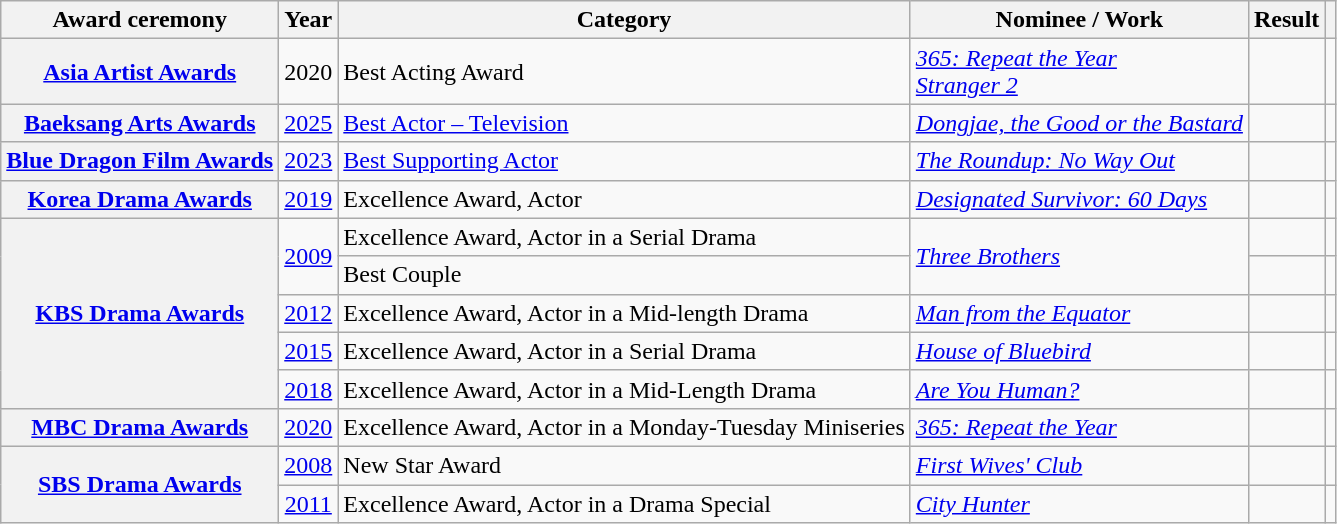<table class="wikitable plainrowheaders sortable">
<tr>
<th scope="col">Award ceremony</th>
<th scope="col">Year</th>
<th scope="col">Category</th>
<th scope="col">Nominee / Work</th>
<th scope="col">Result</th>
<th scope="col" class="unsortable"></th>
</tr>
<tr>
<th scope="row"><a href='#'>Asia Artist Awards</a></th>
<td style="text-align:center">2020</td>
<td>Best Acting Award</td>
<td><em><a href='#'>365: Repeat the Year</a></em> <br><em><a href='#'>Stranger 2</a></em></td>
<td></td>
<td style="text-align:center"></td>
</tr>
<tr>
<th scope="row"><a href='#'>Baeksang Arts Awards</a></th>
<td style="text-align:center"><a href='#'>2025</a></td>
<td><a href='#'>Best Actor – Television</a></td>
<td><em><a href='#'>Dongjae, the Good or the Bastard</a></em></td>
<td></td>
<td style="text-align:center"></td>
</tr>
<tr>
<th scope="row"><a href='#'>Blue Dragon Film Awards</a></th>
<td style="text-align:center"><a href='#'>2023</a></td>
<td><a href='#'>Best Supporting Actor</a></td>
<td><em><a href='#'>The Roundup: No Way Out</a></em></td>
<td></td>
<td style="text-align:center"></td>
</tr>
<tr>
<th scope="row"><a href='#'>Korea Drama Awards</a></th>
<td style="text-align:center"><a href='#'>2019</a></td>
<td>Excellence Award, Actor</td>
<td><em><a href='#'>Designated Survivor: 60 Days</a></em></td>
<td></td>
<td style="text-align:center"></td>
</tr>
<tr>
<th scope="row"  rowspan="5"><a href='#'>KBS Drama Awards</a></th>
<td rowspan="2" style="text-align:center"><a href='#'>2009</a></td>
<td>Excellence Award, Actor in a Serial Drama</td>
<td rowspan="2"><em><a href='#'>Three Brothers</a></em></td>
<td></td>
<td></td>
</tr>
<tr>
<td>Best Couple </td>
<td></td>
<td></td>
</tr>
<tr>
<td style="text-align:center"><a href='#'>2012</a></td>
<td>Excellence Award, Actor in a Mid-length Drama</td>
<td><em><a href='#'>Man from the Equator</a></em></td>
<td></td>
<td style="text-align:center"></td>
</tr>
<tr>
<td style="text-align:center"><a href='#'>2015</a></td>
<td>Excellence Award, Actor in a Serial Drama</td>
<td><em><a href='#'>House of Bluebird</a></em></td>
<td></td>
<td style="text-align:center"></td>
</tr>
<tr>
<td style="text-align:center"><a href='#'>2018</a></td>
<td>Excellence Award, Actor in a Mid-Length Drama</td>
<td><em><a href='#'>Are You Human?</a></em></td>
<td></td>
<td style="text-align:center"></td>
</tr>
<tr>
<th scope="row"><a href='#'>MBC Drama Awards</a></th>
<td style="text-align:center"><a href='#'>2020</a></td>
<td>Excellence Award, Actor in a Monday-Tuesday Miniseries</td>
<td><em><a href='#'>365: Repeat the Year</a></em></td>
<td></td>
<td style="text-align:center"></td>
</tr>
<tr>
<th scope="row"  rowspan="2"><a href='#'>SBS Drama Awards</a></th>
<td style="text-align:center"><a href='#'>2008</a></td>
<td>New Star Award</td>
<td><em><a href='#'>First Wives' Club</a></em></td>
<td></td>
<td style="text-align:center"></td>
</tr>
<tr>
<td style="text-align:center"><a href='#'>2011</a></td>
<td>Excellence Award, Actor in a Drama Special</td>
<td><em><a href='#'>City Hunter</a></em></td>
<td></td>
<td style="text-align:center"></td>
</tr>
</table>
